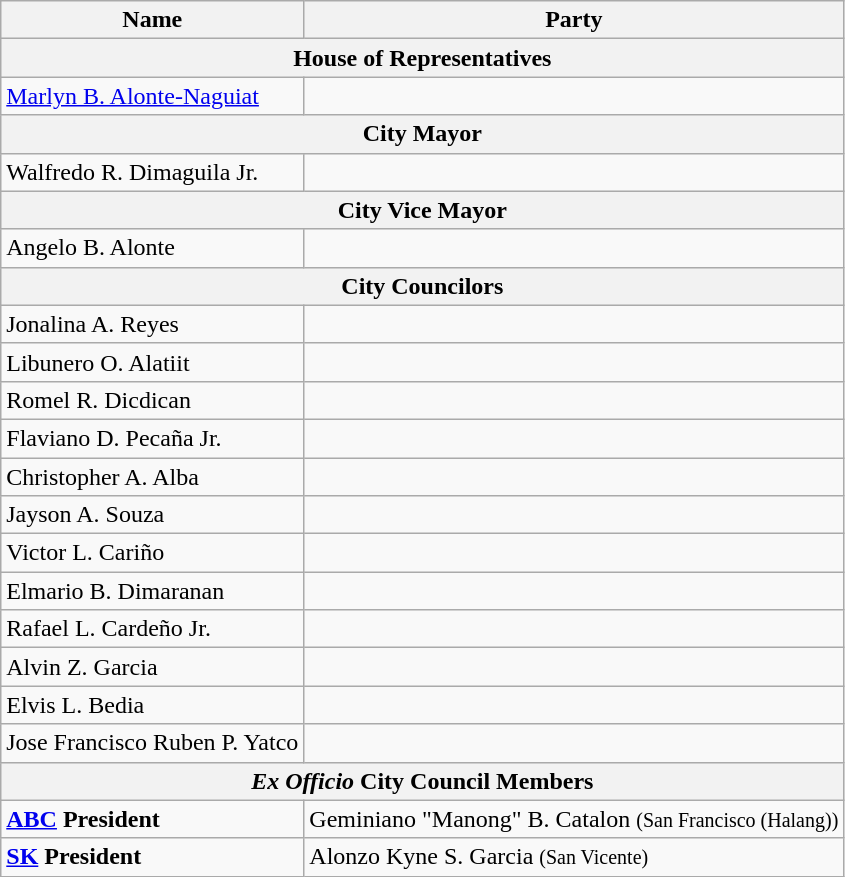<table class=wikitable>
<tr>
<th>Name</th>
<th colspan=2>Party</th>
</tr>
<tr>
<th colspan=3>House of Representatives</th>
</tr>
<tr>
<td><a href='#'>Marlyn B. Alonte-Naguiat</a></td>
<td></td>
</tr>
<tr>
<th colspan=3>City Mayor</th>
</tr>
<tr>
<td>Walfredo R. Dimaguila Jr.</td>
<td></td>
</tr>
<tr>
<th colspan=3>City Vice Mayor</th>
</tr>
<tr>
<td>Angelo B. Alonte</td>
<td></td>
</tr>
<tr>
<th colspan=3>City Councilors</th>
</tr>
<tr>
<td>Jonalina A. Reyes</td>
<td></td>
</tr>
<tr>
<td>Libunero O. Alatiit</td>
<td></td>
</tr>
<tr>
<td>Romel R. Dicdican</td>
<td></td>
</tr>
<tr>
<td>Flaviano D. Pecaña Jr.</td>
<td></td>
</tr>
<tr>
<td>Christopher A. Alba</td>
<td></td>
</tr>
<tr>
<td>Jayson A. Souza</td>
<td></td>
</tr>
<tr>
<td>Victor L. Cariño</td>
<td></td>
</tr>
<tr>
<td>Elmario B. Dimaranan</td>
<td></td>
</tr>
<tr>
<td>Rafael L. Cardeño Jr.</td>
<td></td>
</tr>
<tr>
<td>Alvin Z. Garcia</td>
<td></td>
</tr>
<tr>
<td>Elvis L. Bedia</td>
<td></td>
</tr>
<tr>
<td>Jose Francisco Ruben P. Yatco</td>
<td></td>
</tr>
<tr>
<th colspan=4><em>Ex Officio</em> City Council Members</th>
</tr>
<tr>
<td><strong><a href='#'>ABC</a> President</strong></td>
<td colspan=3>Geminiano "Manong" B. Catalon <small>(San Francisco (Halang))</small><br></td>
</tr>
<tr>
<td><strong><a href='#'>SK</a> President</strong></td>
<td colspan=3>Alonzo Kyne S. Garcia <small>(San Vicente)</small><br></td>
</tr>
</table>
